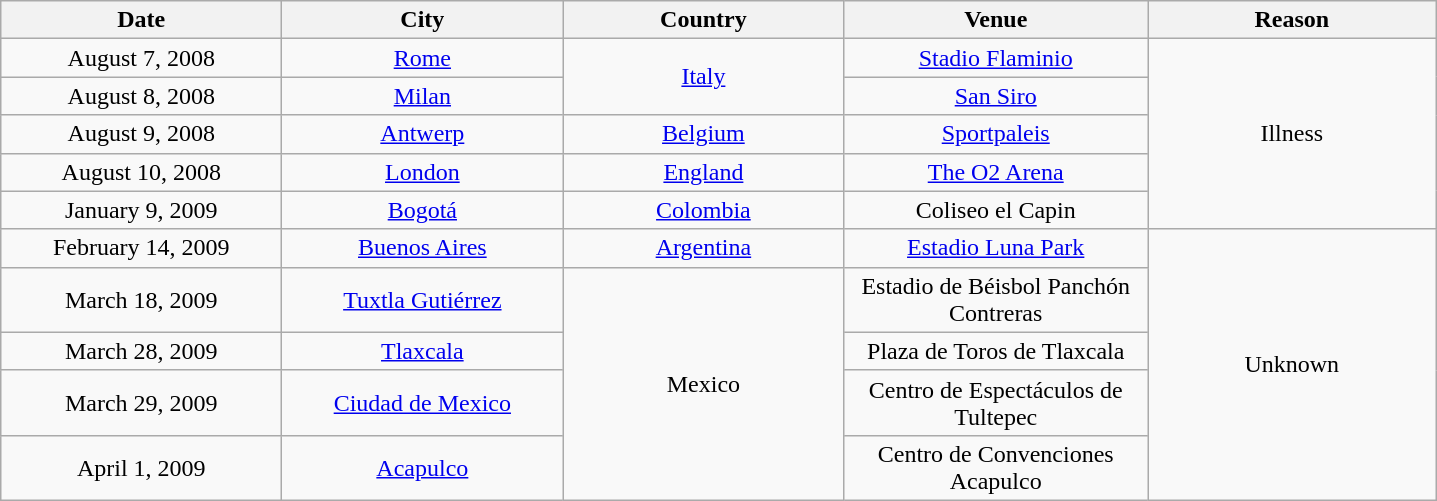<table class="wikitable plainrowheaders" style="text-align:center;">
<tr>
<th style="width:180px;">Date</th>
<th style="width:180px;">City</th>
<th style="width:180px;">Country</th>
<th style="width:195px;">Venue</th>
<th style="width:185px;">Reason</th>
</tr>
<tr>
<td>August 7, 2008</td>
<td><a href='#'>Rome</a></td>
<td rowspan="2"><a href='#'>Italy</a></td>
<td><a href='#'>Stadio Flaminio</a></td>
<td rowspan="5">Illness</td>
</tr>
<tr>
<td>August 8, 2008</td>
<td><a href='#'>Milan</a></td>
<td><a href='#'>San Siro</a></td>
</tr>
<tr>
<td>August 9, 2008</td>
<td><a href='#'>Antwerp</a></td>
<td><a href='#'>Belgium</a></td>
<td><a href='#'>Sportpaleis</a></td>
</tr>
<tr>
<td>August 10, 2008</td>
<td><a href='#'>London</a></td>
<td><a href='#'>England</a></td>
<td><a href='#'>The O2 Arena</a></td>
</tr>
<tr>
<td>January 9, 2009</td>
<td><a href='#'>Bogotá</a></td>
<td><a href='#'>Colombia</a></td>
<td>Coliseo el Capin</td>
</tr>
<tr>
<td>February 14, 2009</td>
<td><a href='#'>Buenos Aires</a></td>
<td><a href='#'>Argentina</a></td>
<td><a href='#'>Estadio Luna Park</a></td>
<td rowspan="5">Unknown</td>
</tr>
<tr>
<td>March 18, 2009</td>
<td><a href='#'>Tuxtla Gutiérrez</a></td>
<td rowspan="4">Mexico</td>
<td>Estadio de Béisbol Panchón Contreras</td>
</tr>
<tr>
<td>March 28, 2009</td>
<td><a href='#'>Tlaxcala</a></td>
<td>Plaza de Toros de Tlaxcala</td>
</tr>
<tr>
<td>March 29, 2009</td>
<td><a href='#'>Ciudad de Mexico</a></td>
<td>Centro de Espectáculos de Tultepec</td>
</tr>
<tr>
<td>April 1, 2009</td>
<td><a href='#'>Acapulco</a></td>
<td>Centro de Convenciones Acapulco</td>
</tr>
</table>
